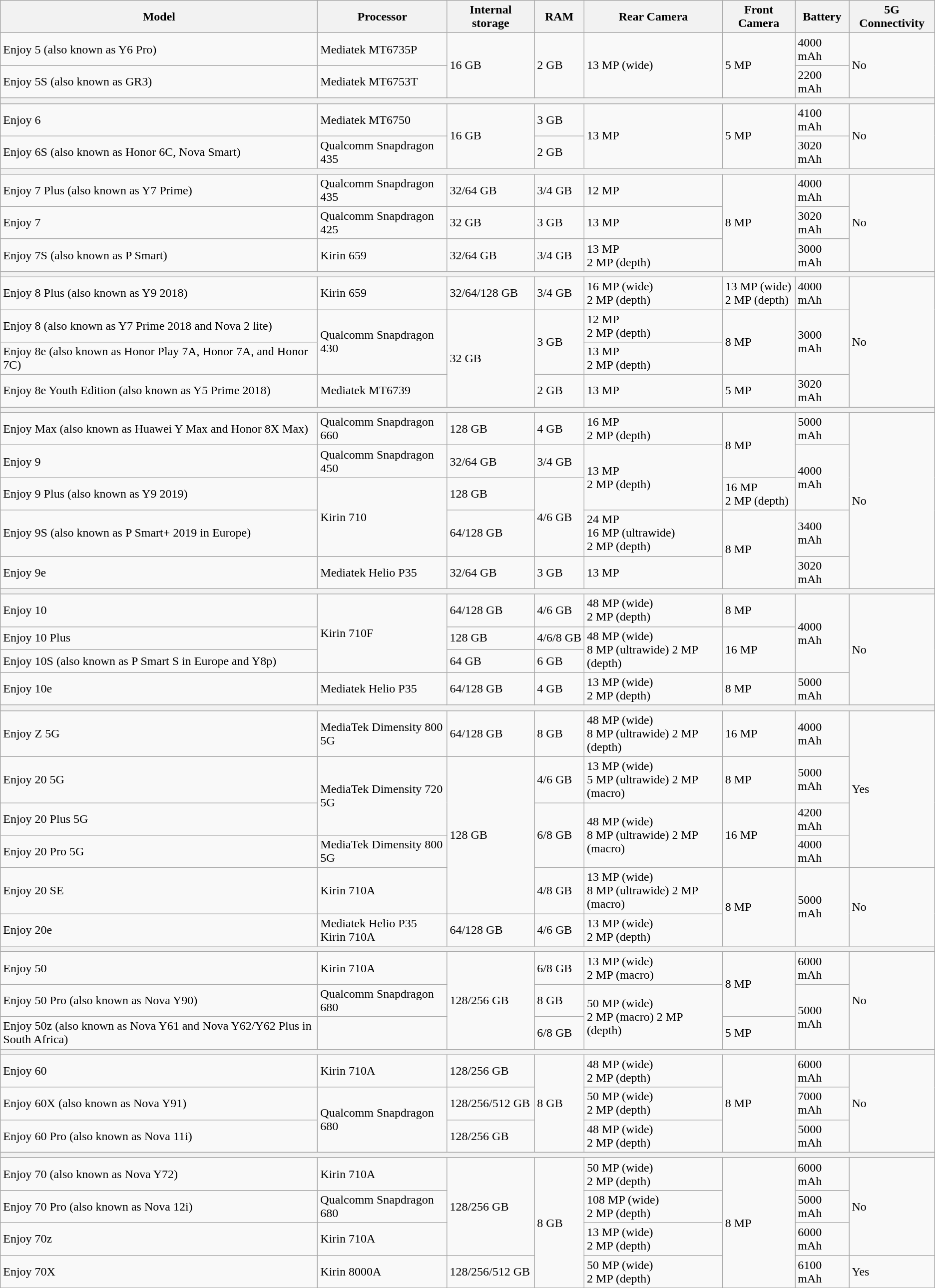<table class="wikitable sortable">
<tr>
<th>Model</th>
<th>Processor</th>
<th>Internal storage</th>
<th>RAM</th>
<th>Rear Camera</th>
<th>Front Camera</th>
<th>Battery</th>
<th>5G Connectivity</th>
</tr>
<tr>
<td>Enjoy 5 (also known as Y6 Pro)</td>
<td>Mediatek MT6735P</td>
<td rowspan="2">16 GB</td>
<td rowspan="2">2 GB</td>
<td rowspan="2">13 MP (wide)</td>
<td rowspan="2">5 MP</td>
<td>4000 mAh</td>
<td rowspan="2">No</td>
</tr>
<tr>
<td>Enjoy 5S (also known as GR3)</td>
<td>Mediatek MT6753T</td>
<td>2200 mAh</td>
</tr>
<tr>
<th colspan="8"></th>
</tr>
<tr>
<td>Enjoy 6</td>
<td>Mediatek MT6750</td>
<td rowspan="2">16 GB</td>
<td>3 GB</td>
<td rowspan="2">13 MP</td>
<td rowspan="2">5 MP</td>
<td>4100 mAh</td>
<td rowspan="2">No</td>
</tr>
<tr>
<td>Enjoy 6S (also known as Honor 6C, Nova Smart)</td>
<td>Qualcomm Snapdragon 435</td>
<td>2 GB</td>
<td>3020 mAh</td>
</tr>
<tr>
<th colspan="8"></th>
</tr>
<tr>
<td>Enjoy 7 Plus (also known as Y7 Prime)</td>
<td>Qualcomm Snapdragon 435</td>
<td>32/64 GB</td>
<td>3/4 GB</td>
<td>12 MP</td>
<td rowspan="3">8 MP</td>
<td>4000 mAh</td>
<td rowspan="3">No</td>
</tr>
<tr>
<td>Enjoy 7</td>
<td>Qualcomm Snapdragon 425</td>
<td>32 GB</td>
<td>3 GB</td>
<td>13 MP</td>
<td>3020 mAh</td>
</tr>
<tr>
<td>Enjoy 7S (also known as P Smart)</td>
<td>Kirin 659</td>
<td>32/64 GB</td>
<td>3/4 GB</td>
<td>13 MP<br>2 MP (depth)</td>
<td>3000 mAh</td>
</tr>
<tr>
<th colspan="8"></th>
</tr>
<tr>
<td>Enjoy 8 Plus (also known as Y9 2018)</td>
<td>Kirin 659</td>
<td>32/64/128 GB</td>
<td>3/4 GB</td>
<td>16 MP (wide)<br>2 MP (depth)</td>
<td>13 MP (wide)<br>2 MP (depth)</td>
<td>4000 mAh</td>
<td rowspan="4">No</td>
</tr>
<tr>
<td>Enjoy 8 (also known as Y7 Prime 2018 and Nova 2 lite)</td>
<td rowspan="2">Qualcomm Snapdragon 430</td>
<td rowspan="3">32 GB</td>
<td rowspan="2">3 GB</td>
<td>12 MP<br>2 MP (depth)</td>
<td rowspan="2">8 MP</td>
<td rowspan="2">3000 mAh</td>
</tr>
<tr>
<td>Enjoy 8e (also known as Honor Play 7A, Honor 7A, and Honor 7C)</td>
<td>13 MP<br>2 MP (depth)</td>
</tr>
<tr>
<td>Enjoy 8e Youth Edition (also known as Y5 Prime 2018)</td>
<td>Mediatek MT6739</td>
<td>2 GB</td>
<td>13 MP</td>
<td>5 MP</td>
<td>3020 mAh</td>
</tr>
<tr>
<th colspan="8"></th>
</tr>
<tr>
<td>Enjoy Max (also known as Huawei Y Max and Honor 8X Max)</td>
<td>Qualcomm Snapdragon 660</td>
<td>128 GB</td>
<td>4 GB</td>
<td>16 MP<br>2 MP (depth)</td>
<td rowspan="2">8 MP</td>
<td>5000 mAh</td>
<td rowspan="5">No</td>
</tr>
<tr>
<td>Enjoy 9</td>
<td>Qualcomm Snapdragon 450</td>
<td>32/64 GB</td>
<td>3/4 GB</td>
<td rowspan="2">13 MP<br>2 MP (depth)</td>
<td rowspan="2">4000 mAh</td>
</tr>
<tr>
<td>Enjoy 9 Plus (also known as Y9 2019)</td>
<td rowspan="2">Kirin 710</td>
<td>128 GB</td>
<td rowspan="2">4/6 GB</td>
<td>16 MP<br>2 MP (depth)</td>
</tr>
<tr>
<td>Enjoy 9S (also known as P Smart+ 2019 in Europe)</td>
<td>64/128 GB</td>
<td>24 MP<br>16 MP (ultrawide)<br>2 MP (depth)</td>
<td rowspan="2">8 MP</td>
<td>3400 mAh</td>
</tr>
<tr>
<td>Enjoy 9e</td>
<td>Mediatek Helio P35</td>
<td>32/64 GB</td>
<td>3 GB</td>
<td>13 MP</td>
<td>3020 mAh</td>
</tr>
<tr>
<th colspan="8"></th>
</tr>
<tr>
<td>Enjoy 10</td>
<td rowspan="3">Kirin 710F</td>
<td>64/128 GB</td>
<td>4/6 GB</td>
<td>48 MP (wide)<br>2 MP (depth)</td>
<td>8 MP</td>
<td rowspan="3">4000 mAh</td>
<td rowspan="4">No</td>
</tr>
<tr>
<td>Enjoy 10 Plus</td>
<td>128 GB</td>
<td>4/6/8 GB</td>
<td rowspan="2">48 MP (wide)<br>8 MP (ultrawide)
2 MP (depth)</td>
<td rowspan="2">16 MP</td>
</tr>
<tr>
<td>Enjoy 10S (also known as P Smart S in Europe and Y8p)</td>
<td>64 GB</td>
<td>6 GB</td>
</tr>
<tr>
<td>Enjoy 10e</td>
<td>Mediatek Helio P35</td>
<td>64/128 GB</td>
<td>4 GB</td>
<td>13 MP (wide)<br>2 MP (depth)</td>
<td>8 MP</td>
<td>5000 mAh</td>
</tr>
<tr>
<th colspan="8"></th>
</tr>
<tr>
<td>Enjoy Z 5G</td>
<td>MediaTek Dimensity 800 5G</td>
<td>64/128 GB</td>
<td>8 GB</td>
<td>48 MP (wide)<br>8 MP (ultrawide)
2 MP (depth)</td>
<td>16 MP</td>
<td>4000 mAh</td>
<td rowspan="4">Yes</td>
</tr>
<tr>
<td>Enjoy 20 5G</td>
<td rowspan="2">MediaTek Dimensity 720 5G</td>
<td rowspan="4">128 GB</td>
<td>4/6 GB</td>
<td>13 MP (wide)<br>5 MP (ultrawide)
2 MP (macro)</td>
<td>8 MP</td>
<td>5000 mAh</td>
</tr>
<tr>
<td>Enjoy 20 Plus 5G</td>
<td rowspan="2">6/8 GB</td>
<td rowspan="2">48 MP (wide)<br>8 MP (ultrawide)
2 MP (macro)</td>
<td rowspan="2">16 MP</td>
<td>4200 mAh</td>
</tr>
<tr>
<td>Enjoy 20 Pro 5G</td>
<td>MediaTek Dimensity 800 5G</td>
<td>4000 mAh</td>
</tr>
<tr>
<td>Enjoy 20 SE</td>
<td>Kirin 710A</td>
<td>4/8 GB</td>
<td>13 MP (wide)<br>8 MP (ultrawide)
2 MP (macro)</td>
<td rowspan="2">8 MP</td>
<td rowspan="2">5000 mAh</td>
<td rowspan="2">No</td>
</tr>
<tr>
<td>Enjoy 20e</td>
<td>Mediatek Helio P35<br>Kirin 710A</td>
<td>64/128 GB</td>
<td>4/6 GB</td>
<td>13 MP (wide)<br>2 MP (depth)</td>
</tr>
<tr>
<th colspan="8"></th>
</tr>
<tr>
<td>Enjoy 50</td>
<td>Kirin 710A</td>
<td rowspan="3">128/256 GB</td>
<td>6/8 GB</td>
<td>13 MP (wide)<br>2 MP (macro)</td>
<td rowspan="2">8 MP</td>
<td>6000 mAh</td>
<td rowspan="3">No</td>
</tr>
<tr>
<td>Enjoy 50 Pro (also known as Nova Y90)</td>
<td>Qualcomm Snapdragon 680</td>
<td>8 GB</td>
<td rowspan="2">50 MP (wide)<br>2 MP (macro)
2 MP (depth)</td>
<td rowspan="2">5000 mAh</td>
</tr>
<tr>
<td>Enjoy 50z (also known as Nova Y61 and Nova Y62/Y62 Plus in South Africa)</td>
<td></td>
<td>6/8 GB</td>
<td>5 MP</td>
</tr>
<tr>
<th colspan="8"></th>
</tr>
<tr>
<td>Enjoy 60</td>
<td>Kirin 710A</td>
<td>128/256 GB</td>
<td rowspan="3">8 GB</td>
<td>48 MP (wide)<br>2 MP (depth)</td>
<td rowspan="3">8 MP</td>
<td>6000 mAh</td>
<td rowspan="3">No</td>
</tr>
<tr>
<td>Enjoy 60X (also known as Nova Y91)</td>
<td rowspan="2">Qualcomm Snapdragon 680</td>
<td>128/256/512 GB</td>
<td>50 MP (wide)<br>2 MP (depth)</td>
<td>7000 mAh</td>
</tr>
<tr>
<td>Enjoy 60 Pro (also known as Nova 11i)</td>
<td>128/256 GB</td>
<td>48 MP (wide)<br>2 MP (depth)</td>
<td>5000 mAh</td>
</tr>
<tr>
<th colspan="8"></th>
</tr>
<tr>
<td>Enjoy 70 (also known as Nova Y72)</td>
<td>Kirin 710A</td>
<td rowspan="3">128/256 GB</td>
<td rowspan="4">8 GB</td>
<td>50 MP (wide)<br>2 MP (depth)</td>
<td rowspan="4">8 MP</td>
<td>6000 mAh</td>
<td rowspan="3">No</td>
</tr>
<tr>
<td>Enjoy 70 Pro (also known as Nova 12i)</td>
<td>Qualcomm Snapdragon 680</td>
<td>108 MP (wide)<br>2 MP (depth)</td>
<td>5000 mAh</td>
</tr>
<tr>
<td>Enjoy 70z</td>
<td>Kirin 710A</td>
<td>13 MP (wide)<br>2 MP (depth)</td>
<td>6000 mAh</td>
</tr>
<tr>
<td>Enjoy 70X</td>
<td>Kirin 8000A</td>
<td>128/256/512 GB</td>
<td>50 MP (wide)<br>2 MP (depth)</td>
<td>6100 mAh</td>
<td>Yes</td>
</tr>
</table>
